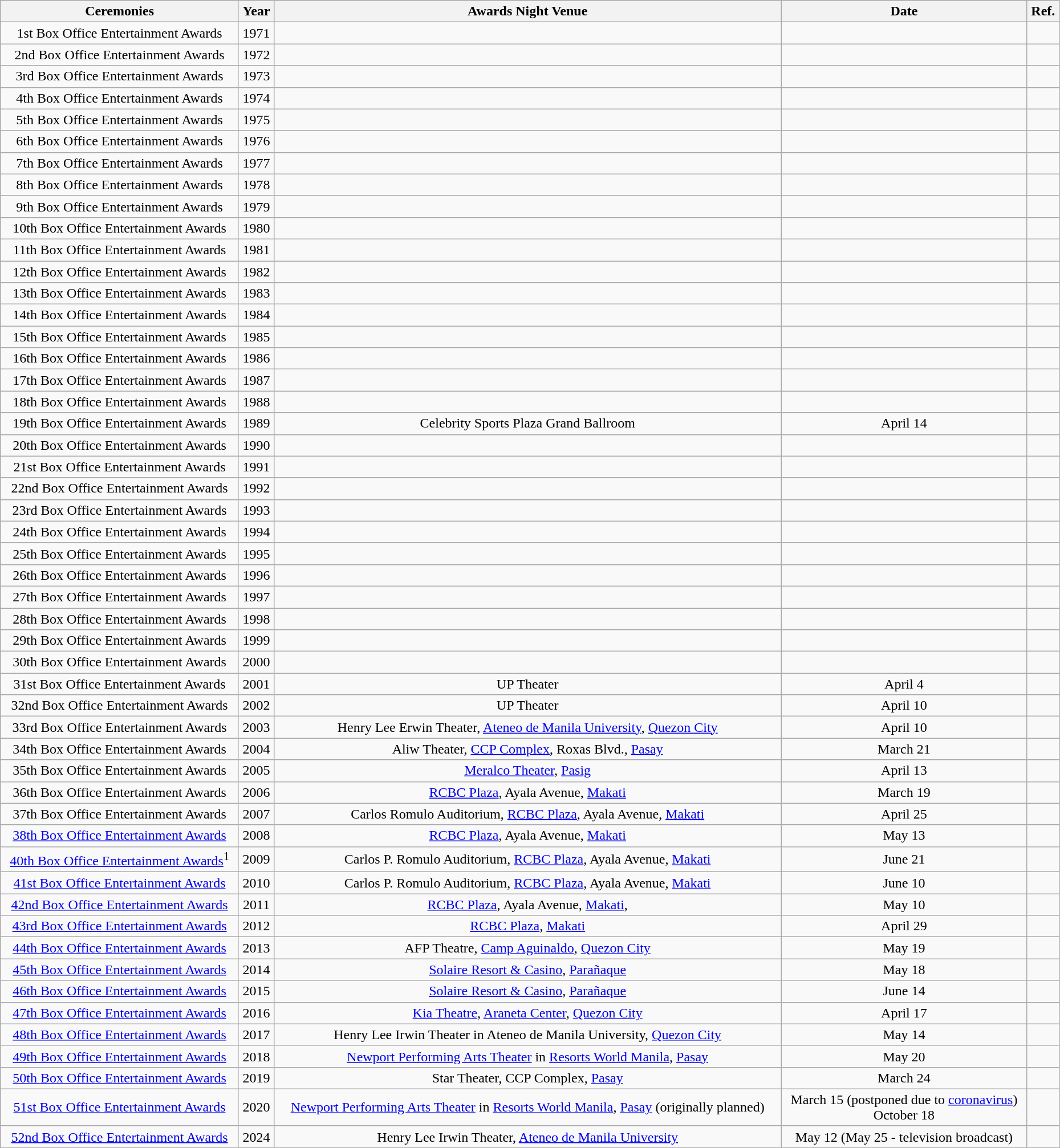<table class="wikitable"  style="width:98%; text-align:center;">
<tr>
<th>Ceremonies</th>
<th>Year</th>
<th>Awards Night Venue</th>
<th>Date</th>
<th>Ref.</th>
</tr>
<tr>
<td>1st Box Office Entertainment Awards</td>
<td>1971</td>
<td></td>
<td></td>
<td></td>
</tr>
<tr>
<td>2nd Box Office Entertainment Awards</td>
<td>1972</td>
<td></td>
<td></td>
<td></td>
</tr>
<tr>
<td>3rd Box Office Entertainment Awards</td>
<td>1973</td>
<td></td>
<td></td>
<td></td>
</tr>
<tr>
<td>4th Box Office Entertainment Awards</td>
<td>1974</td>
<td></td>
<td></td>
<td></td>
</tr>
<tr>
<td>5th Box Office Entertainment Awards</td>
<td>1975</td>
<td></td>
<td></td>
<td></td>
</tr>
<tr>
<td>6th Box Office Entertainment Awards</td>
<td>1976</td>
<td></td>
<td></td>
<td></td>
</tr>
<tr>
<td>7th Box Office Entertainment Awards</td>
<td>1977</td>
<td></td>
<td></td>
<td></td>
</tr>
<tr>
<td>8th Box Office Entertainment Awards</td>
<td>1978</td>
<td></td>
<td></td>
<td></td>
</tr>
<tr>
<td>9th Box Office Entertainment Awards</td>
<td>1979</td>
<td></td>
<td></td>
<td></td>
</tr>
<tr>
<td>10th Box Office Entertainment Awards</td>
<td>1980</td>
<td></td>
<td></td>
<td></td>
</tr>
<tr>
<td>11th Box Office Entertainment Awards</td>
<td>1981</td>
<td></td>
<td></td>
<td></td>
</tr>
<tr>
<td>12th Box Office Entertainment Awards</td>
<td>1982</td>
<td></td>
<td></td>
<td></td>
</tr>
<tr>
<td>13th Box Office Entertainment Awards</td>
<td>1983</td>
<td></td>
<td></td>
<td></td>
</tr>
<tr>
<td>14th Box Office Entertainment Awards</td>
<td>1984</td>
<td></td>
<td></td>
<td></td>
</tr>
<tr>
<td>15th Box Office Entertainment Awards</td>
<td>1985</td>
<td></td>
<td></td>
<td></td>
</tr>
<tr>
<td>16th Box Office Entertainment Awards</td>
<td>1986</td>
<td></td>
<td></td>
<td></td>
</tr>
<tr>
<td>17th Box Office Entertainment Awards</td>
<td>1987</td>
<td></td>
<td></td>
<td></td>
</tr>
<tr>
<td>18th Box Office Entertainment Awards</td>
<td>1988</td>
<td></td>
<td></td>
<td></td>
</tr>
<tr>
<td>19th Box Office Entertainment Awards</td>
<td>1989</td>
<td>Celebrity Sports Plaza Grand Ballroom</td>
<td>April 14</td>
<td></td>
</tr>
<tr>
<td>20th Box Office Entertainment Awards</td>
<td>1990</td>
<td></td>
<td></td>
<td></td>
</tr>
<tr>
<td>21st Box Office Entertainment Awards</td>
<td>1991</td>
<td></td>
<td></td>
<td></td>
</tr>
<tr>
<td>22nd Box Office Entertainment Awards</td>
<td>1992</td>
<td></td>
<td></td>
<td></td>
</tr>
<tr>
<td>23rd Box Office Entertainment Awards</td>
<td>1993</td>
<td></td>
<td></td>
<td></td>
</tr>
<tr>
<td>24th Box Office Entertainment Awards</td>
<td>1994</td>
<td></td>
<td></td>
<td></td>
</tr>
<tr>
<td>25th Box Office Entertainment Awards</td>
<td>1995</td>
<td></td>
<td></td>
<td></td>
</tr>
<tr>
<td>26th Box Office Entertainment Awards</td>
<td>1996</td>
<td></td>
<td></td>
<td></td>
</tr>
<tr>
<td>27th Box Office Entertainment Awards</td>
<td>1997</td>
<td></td>
<td></td>
<td></td>
</tr>
<tr>
<td>28th Box Office Entertainment Awards</td>
<td>1998</td>
<td></td>
<td></td>
<td></td>
</tr>
<tr>
<td>29th Box Office Entertainment Awards</td>
<td>1999</td>
<td></td>
<td></td>
<td></td>
</tr>
<tr>
<td>30th Box Office Entertainment Awards</td>
<td>2000</td>
<td></td>
<td></td>
<td></td>
</tr>
<tr>
<td>31st Box Office Entertainment Awards</td>
<td>2001</td>
<td>UP Theater</td>
<td>April 4</td>
<td></td>
</tr>
<tr>
<td>32nd Box Office Entertainment Awards</td>
<td>2002</td>
<td>UP Theater</td>
<td>April 10</td>
<td></td>
</tr>
<tr>
<td>33rd Box Office Entertainment Awards</td>
<td>2003</td>
<td>Henry Lee Erwin Theater, <a href='#'>Ateneo de Manila University</a>, <a href='#'>Quezon City</a></td>
<td>April 10</td>
<td></td>
</tr>
<tr>
<td>34th Box Office Entertainment Awards</td>
<td>2004</td>
<td>Aliw Theater, <a href='#'>CCP Complex</a>, Roxas Blvd., <a href='#'>Pasay</a></td>
<td>March 21</td>
<td></td>
</tr>
<tr>
<td>35th Box Office Entertainment Awards</td>
<td>2005</td>
<td><a href='#'>Meralco Theater</a>, <a href='#'>Pasig</a></td>
<td>April 13</td>
<td></td>
</tr>
<tr>
<td>36th Box Office Entertainment Awards</td>
<td>2006</td>
<td><a href='#'>RCBC Plaza</a>, Ayala Avenue, <a href='#'>Makati</a></td>
<td>March 19</td>
<td></td>
</tr>
<tr>
<td>37th Box Office Entertainment Awards</td>
<td>2007</td>
<td>Carlos Romulo Auditorium, <a href='#'>RCBC Plaza</a>, Ayala Avenue, <a href='#'>Makati</a></td>
<td>April 25</td>
<td></td>
</tr>
<tr>
<td><a href='#'>38th Box Office Entertainment Awards</a></td>
<td>2008</td>
<td><a href='#'>RCBC Plaza</a>, Ayala Avenue, <a href='#'>Makati</a></td>
<td>May 13</td>
<td></td>
</tr>
<tr>
<td><a href='#'>40th Box Office Entertainment Awards</a><sup>1</sup></td>
<td>2009</td>
<td>Carlos P. Romulo Auditorium, <a href='#'>RCBC Plaza</a>, Ayala Avenue, <a href='#'>Makati</a></td>
<td>June 21</td>
<td></td>
</tr>
<tr>
<td><a href='#'>41st Box Office Entertainment Awards</a></td>
<td>2010</td>
<td>Carlos P. Romulo Auditorium, <a href='#'>RCBC Plaza</a>, Ayala Avenue, <a href='#'>Makati</a></td>
<td>June 10</td>
<td></td>
</tr>
<tr>
<td><a href='#'>42nd Box Office Entertainment Awards</a></td>
<td>2011</td>
<td><a href='#'>RCBC Plaza</a>, Ayala Avenue, <a href='#'>Makati</a>,</td>
<td>May 10</td>
<td></td>
</tr>
<tr>
<td><a href='#'>43rd Box Office Entertainment Awards</a></td>
<td>2012</td>
<td><a href='#'>RCBC Plaza</a>, <a href='#'>Makati</a></td>
<td>April 29</td>
<td></td>
</tr>
<tr>
<td><a href='#'>44th Box Office Entertainment Awards</a></td>
<td>2013</td>
<td>AFP Theatre, <a href='#'>Camp Aguinaldo</a>, <a href='#'>Quezon City</a></td>
<td>May 19</td>
<td></td>
</tr>
<tr>
<td><a href='#'>45th Box Office Entertainment Awards</a></td>
<td>2014</td>
<td><a href='#'>Solaire Resort & Casino</a>, <a href='#'>Parañaque</a></td>
<td>May 18</td>
<td></td>
</tr>
<tr>
<td><a href='#'>46th Box Office Entertainment Awards</a></td>
<td>2015</td>
<td><a href='#'>Solaire Resort & Casino</a>, <a href='#'>Parañaque</a></td>
<td>June 14</td>
<td></td>
</tr>
<tr>
<td><a href='#'>47th Box Office Entertainment Awards</a></td>
<td>2016</td>
<td><a href='#'>Kia Theatre</a>, <a href='#'>Araneta Center</a>, <a href='#'>Quezon City</a></td>
<td>April 17</td>
<td></td>
</tr>
<tr>
<td><a href='#'>48th Box Office Entertainment Awards</a></td>
<td>2017</td>
<td>Henry Lee Irwin Theater in Ateneo de Manila University, <a href='#'>Quezon City</a></td>
<td>May 14</td>
<td></td>
</tr>
<tr>
<td><a href='#'>49th Box Office Entertainment Awards</a></td>
<td>2018</td>
<td><a href='#'>Newport Performing Arts Theater</a> in <a href='#'>Resorts World Manila</a>, <a href='#'>Pasay</a></td>
<td>May 20</td>
<td></td>
</tr>
<tr>
<td><a href='#'>50th Box Office Entertainment Awards</a></td>
<td>2019</td>
<td>Star Theater, CCP Complex, <a href='#'>Pasay</a></td>
<td>March 24</td>
<td></td>
</tr>
<tr>
<td><a href='#'>51st Box Office Entertainment Awards</a></td>
<td>2020</td>
<td><a href='#'>Newport Performing Arts Theater</a> in <a href='#'>Resorts World Manila</a>, <a href='#'>Pasay</a> (originally planned)</td>
<td>March 15 (postponed due to <a href='#'>coronavirus</a>) <br> October 18</td>
<td></td>
</tr>
<tr>
<td><a href='#'>52nd Box Office Entertainment Awards</a></td>
<td>2024</td>
<td>Henry Lee Irwin Theater, <a href='#'>Ateneo de Manila University</a></td>
<td>May 12 (May 25 - television broadcast)</td>
<td></td>
</tr>
<tr>
</tr>
</table>
